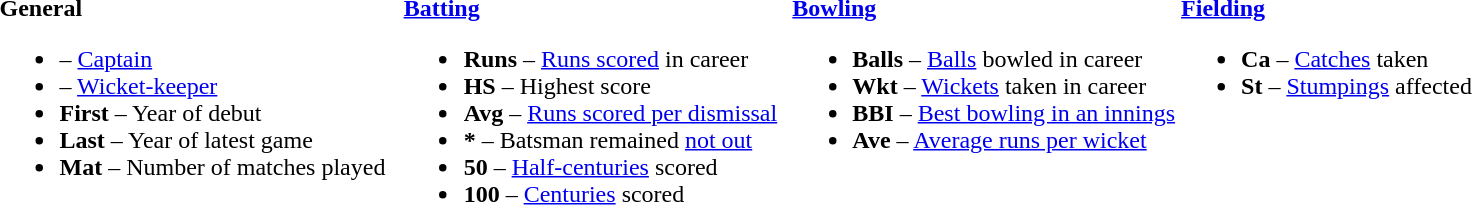<table>
<tr>
<td valign="top" style="width:26%"><br><strong>General</strong><ul><li> – <a href='#'>Captain</a></li><li> – <a href='#'>Wicket-keeper</a></li><li><strong>First</strong> – Year of debut</li><li><strong>Last</strong> – Year of latest game</li><li><strong>Mat</strong> – Number of matches played</li></ul></td>
<td valign="top" style="width:25%"><br><strong><a href='#'>Batting</a></strong><ul><li><strong>Runs</strong> – <a href='#'>Runs scored</a> in career</li><li><strong>HS</strong> – Highest score</li><li><strong>Avg</strong> – <a href='#'>Runs scored per dismissal</a></li><li><strong>*</strong> – Batsman remained <a href='#'>not out</a></li><li><strong>50</strong> – <a href='#'>Half-centuries</a> scored</li><li><strong>100</strong> – <a href='#'>Centuries</a> scored</li></ul></td>
<td valign="top" style="width:25%"><br><strong><a href='#'>Bowling</a></strong><ul><li><strong>Balls</strong> – <a href='#'>Balls</a> bowled in career</li><li><strong>Wkt</strong> – <a href='#'>Wickets</a> taken in career</li><li><strong>BBI</strong> – <a href='#'>Best bowling in an innings</a></li><li><strong>Ave</strong> – <a href='#'>Average runs per wicket</a></li></ul></td>
<td valign="top" style="width:24%"><br><strong><a href='#'>Fielding</a></strong><ul><li><strong>Ca</strong> – <a href='#'>Catches</a> taken</li><li><strong>St</strong> – <a href='#'>Stumpings</a> affected</li></ul></td>
</tr>
</table>
